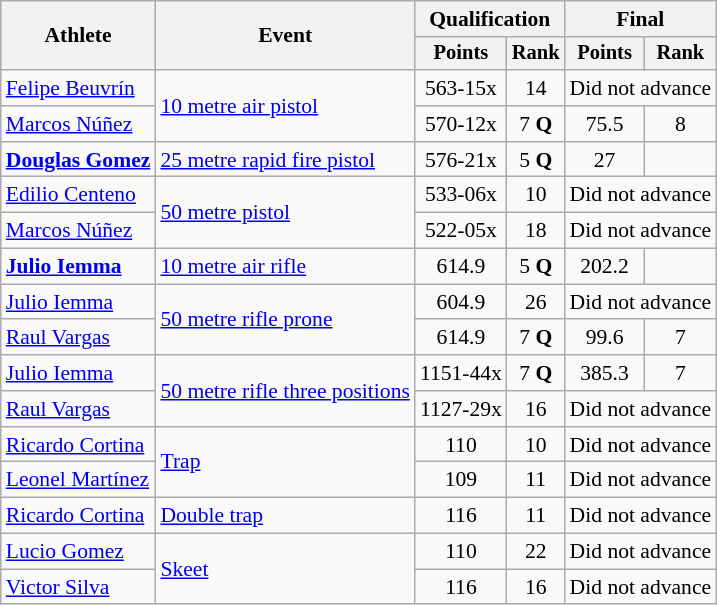<table class="wikitable" style="font-size:90%">
<tr>
<th rowspan=2>Athlete</th>
<th rowspan=2>Event</th>
<th colspan=2>Qualification</th>
<th colspan=2>Final</th>
</tr>
<tr style="font-size:95%">
<th>Points</th>
<th>Rank</th>
<th>Points</th>
<th>Rank</th>
</tr>
<tr align=center>
<td align=left><a href='#'>Felipe Beuvrín</a></td>
<td align=left rowspan="2"><a href='#'>10 metre air pistol</a></td>
<td>563-15x</td>
<td>14</td>
<td colspan="2">Did not advance</td>
</tr>
<tr align=center>
<td align=left><a href='#'>Marcos Núñez</a></td>
<td>570-12x</td>
<td>7 <strong>Q</strong></td>
<td>75.5</td>
<td>8</td>
</tr>
<tr align=center>
<td align=left><strong><a href='#'>Douglas Gomez</a></strong></td>
<td align=left><a href='#'>25 metre rapid fire pistol</a></td>
<td>576-21x</td>
<td>5 <strong>Q</strong></td>
<td>27</td>
<td></td>
</tr>
<tr align=center>
<td align=left><a href='#'>Edilio Centeno</a></td>
<td align=left rowspan="2"><a href='#'>50 metre pistol</a></td>
<td>533-06x</td>
<td>10</td>
<td colspan="2">Did not advance</td>
</tr>
<tr align=center>
<td align=left><a href='#'>Marcos Núñez</a></td>
<td>522-05x</td>
<td>18</td>
<td colspan="2">Did not advance</td>
</tr>
<tr align=center>
<td align=left><strong><a href='#'>Julio Iemma</a></strong></td>
<td align=left><a href='#'>10 metre air rifle</a></td>
<td>614.9</td>
<td>5 <strong>Q</strong></td>
<td>202.2</td>
<td></td>
</tr>
<tr align=center>
<td align=left><a href='#'>Julio Iemma</a></td>
<td align=left rowspan="2"><a href='#'>50 metre rifle prone</a></td>
<td>604.9</td>
<td>26</td>
<td colspan="2">Did not advance</td>
</tr>
<tr align=center>
<td align=left><a href='#'>Raul Vargas</a></td>
<td>614.9</td>
<td>7 <strong>Q</strong></td>
<td>99.6</td>
<td>7</td>
</tr>
<tr align=center>
<td align=left><a href='#'>Julio Iemma</a></td>
<td align=left rowspan="2"><a href='#'>50 metre rifle three positions</a></td>
<td>1151-44x</td>
<td>7 <strong>Q</strong></td>
<td>385.3</td>
<td>7</td>
</tr>
<tr align=center>
<td align=left><a href='#'>Raul Vargas</a></td>
<td>1127-29x</td>
<td>16</td>
<td colspan="2">Did not advance</td>
</tr>
<tr align=center>
<td align=left><a href='#'>Ricardo Cortina</a></td>
<td align=left rowspan="2"><a href='#'>Trap</a></td>
<td>110</td>
<td>10</td>
<td colspan="2">Did not advance</td>
</tr>
<tr align=center>
<td align=left><a href='#'>Leonel Martínez</a></td>
<td>109</td>
<td>11</td>
<td colspan="2">Did not advance</td>
</tr>
<tr align=center>
<td align=left><a href='#'>Ricardo Cortina</a></td>
<td align=left><a href='#'>Double trap</a></td>
<td>116</td>
<td>11</td>
<td colspan="2">Did not advance</td>
</tr>
<tr align=center>
<td align=left><a href='#'>Lucio Gomez</a></td>
<td align=left rowspan="2"><a href='#'>Skeet</a></td>
<td>110</td>
<td>22</td>
<td colspan="2">Did not advance</td>
</tr>
<tr align=center>
<td align=left><a href='#'>Victor Silva</a></td>
<td>116</td>
<td>16</td>
<td colspan="2">Did not advance</td>
</tr>
</table>
